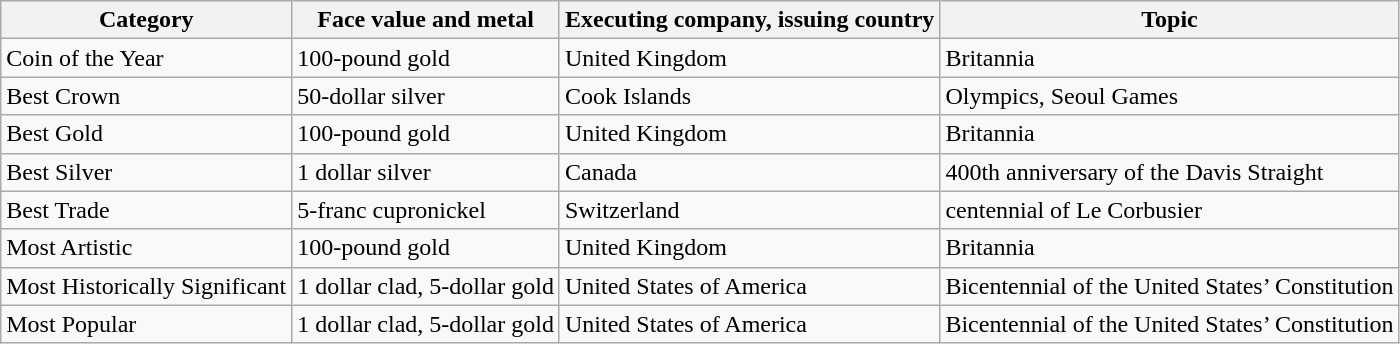<table class="wikitable plainrowheaders">
<tr>
<th>Category</th>
<th>Face value and metal</th>
<th>Executing company, issuing country</th>
<th>Topic</th>
</tr>
<tr>
<td>Coin of the Year</td>
<td>100-pound gold</td>
<td>United Kingdom</td>
<td>Britannia</td>
</tr>
<tr>
<td>Best Crown</td>
<td>50-dollar silver</td>
<td>Cook Islands</td>
<td>Olympics, Seoul Games</td>
</tr>
<tr>
<td>Best Gold</td>
<td>100-pound gold</td>
<td>United Kingdom</td>
<td>Britannia</td>
</tr>
<tr>
<td>Best Silver</td>
<td>1 dollar silver</td>
<td>Canada</td>
<td>400th anniversary of the Davis Straight</td>
</tr>
<tr>
<td>Best Trade</td>
<td>5-franc cupronickel</td>
<td>Switzerland</td>
<td>centennial of Le Corbusier</td>
</tr>
<tr>
<td>Most Artistic</td>
<td>100-pound gold</td>
<td>United Kingdom</td>
<td>Britannia</td>
</tr>
<tr>
<td>Most Historically Significant</td>
<td>1 dollar clad, 5-dollar gold</td>
<td>United States of America</td>
<td>Bicentennial of the United States’ Constitution</td>
</tr>
<tr>
<td>Most Popular</td>
<td>1 dollar clad, 5-dollar gold</td>
<td>United States of America</td>
<td>Bicentennial of the United States’ Constitution</td>
</tr>
</table>
